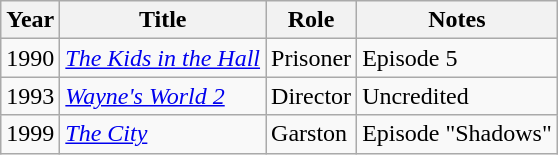<table class="wikitable">
<tr>
<th>Year</th>
<th>Title</th>
<th>Role</th>
<th>Notes</th>
</tr>
<tr>
<td>1990</td>
<td><em><a href='#'>The Kids in the Hall</a></em></td>
<td>Prisoner</td>
<td>Episode 5</td>
</tr>
<tr>
<td>1993</td>
<td><em><a href='#'>Wayne's World 2</a></em></td>
<td>Director</td>
<td>Uncredited</td>
</tr>
<tr>
<td>1999</td>
<td><em><a href='#'>The City</a></em></td>
<td>Garston</td>
<td>Episode "Shadows"</td>
</tr>
</table>
